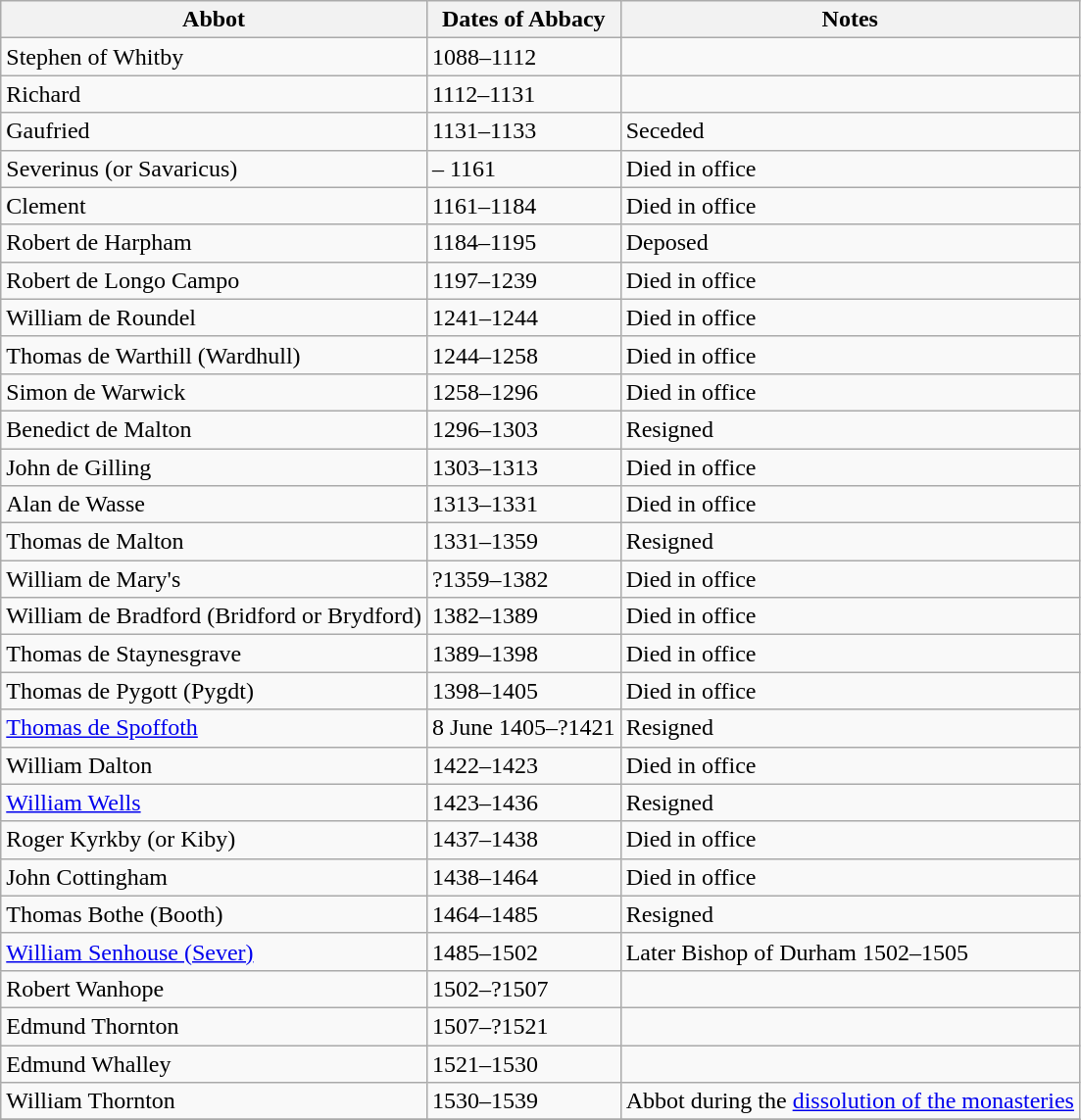<table class="wikitable">
<tr>
<th>Abbot</th>
<th>Dates of Abbacy</th>
<th>Notes</th>
</tr>
<tr>
<td>Stephen of Whitby</td>
<td>1088–1112</td>
<td></td>
</tr>
<tr>
<td>Richard</td>
<td>1112–1131</td>
<td></td>
</tr>
<tr>
<td>Gaufried</td>
<td>1131–1133</td>
<td>Seceded</td>
</tr>
<tr>
<td>Severinus (or Savaricus)</td>
<td>– 1161</td>
<td>Died in office</td>
</tr>
<tr>
<td>Clement</td>
<td>1161–1184</td>
<td>Died in office</td>
</tr>
<tr>
<td>Robert de Harpham</td>
<td>1184–1195</td>
<td>Deposed</td>
</tr>
<tr>
<td>Robert de Longo Campo</td>
<td>1197–1239</td>
<td>Died in office</td>
</tr>
<tr>
<td>William de Roundel</td>
<td>1241–1244</td>
<td>Died in office</td>
</tr>
<tr>
<td>Thomas de Warthill (Wardhull)</td>
<td>1244–1258</td>
<td>Died in office</td>
</tr>
<tr>
<td>Simon de Warwick</td>
<td>1258–1296</td>
<td>Died in office</td>
</tr>
<tr>
<td>Benedict de Malton</td>
<td>1296–1303</td>
<td>Resigned</td>
</tr>
<tr>
<td>John de Gilling</td>
<td>1303–1313</td>
<td>Died in office</td>
</tr>
<tr>
<td>Alan de Wasse</td>
<td>1313–1331</td>
<td>Died in office</td>
</tr>
<tr>
<td>Thomas de Malton</td>
<td>1331–1359</td>
<td>Resigned</td>
</tr>
<tr>
<td>William de Mary's</td>
<td>?1359–1382</td>
<td>Died in office</td>
</tr>
<tr>
<td>William de Bradford (Bridford or Brydford)</td>
<td>1382–1389</td>
<td>Died in office</td>
</tr>
<tr>
<td>Thomas de Staynesgrave</td>
<td>1389–1398</td>
<td>Died in office</td>
</tr>
<tr>
<td>Thomas de Pygott (Pygdt)</td>
<td>1398–1405</td>
<td>Died in office</td>
</tr>
<tr>
<td><a href='#'>Thomas de Spoffoth</a></td>
<td>8 June 1405–?1421</td>
<td>Resigned</td>
</tr>
<tr>
<td>William Dalton</td>
<td>1422–1423</td>
<td>Died in office</td>
</tr>
<tr>
<td><a href='#'>William Wells</a></td>
<td>1423–1436</td>
<td>Resigned</td>
</tr>
<tr>
<td>Roger Kyrkby (or Kiby)</td>
<td>1437–1438</td>
<td>Died in office</td>
</tr>
<tr>
<td>John Cottingham</td>
<td>1438–1464</td>
<td>Died in office</td>
</tr>
<tr>
<td>Thomas Bothe (Booth)</td>
<td>1464–1485</td>
<td>Resigned</td>
</tr>
<tr>
<td><a href='#'>William Senhouse (Sever)</a></td>
<td>1485–1502</td>
<td>Later Bishop of Durham 1502–1505</td>
</tr>
<tr>
<td>Robert Wanhope</td>
<td>1502–?1507</td>
<td></td>
</tr>
<tr>
<td>Edmund Thornton</td>
<td>1507–?1521</td>
<td></td>
</tr>
<tr>
<td>Edmund Whalley</td>
<td>1521–1530</td>
<td></td>
</tr>
<tr>
<td>William Thornton</td>
<td>1530–1539</td>
<td>Abbot during the <a href='#'>dissolution of the monasteries</a></td>
</tr>
<tr>
</tr>
</table>
